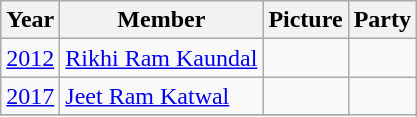<table class="wikitable sortable">
<tr>
<th>Year</th>
<th>Member</th>
<th>Picture</th>
<th colspan="2">Party</th>
</tr>
<tr>
<td><a href='#'>2012</a></td>
<td><a href='#'>Rikhi Ram Kaundal</a></td>
<td></td>
<td></td>
</tr>
<tr>
<td><a href='#'>2017</a></td>
<td><a href='#'>Jeet Ram Katwal</a></td>
<td></td>
</tr>
<tr>
</tr>
</table>
